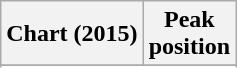<table class="wikitable sortable plainrowheaders" style="text-align:center;">
<tr>
<th scope="col">Chart (2015)</th>
<th scope="col">Peak<br>position</th>
</tr>
<tr>
</tr>
<tr>
</tr>
<tr>
</tr>
</table>
